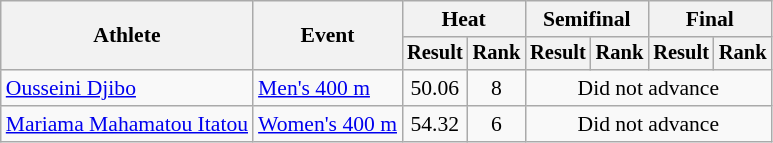<table class="wikitable" style="font-size:90%">
<tr>
<th rowspan="2">Athlete</th>
<th rowspan="2">Event</th>
<th colspan="2">Heat</th>
<th colspan="2">Semifinal</th>
<th colspan="2">Final</th>
</tr>
<tr style="font-size:95%">
<th>Result</th>
<th>Rank</th>
<th>Result</th>
<th>Rank</th>
<th>Result</th>
<th>Rank</th>
</tr>
<tr align=center>
<td align=left><a href='#'>Ousseini Djibo</a></td>
<td align=left><a href='#'>Men's 400 m</a></td>
<td>50.06</td>
<td>8</td>
<td colspan=4>Did not advance</td>
</tr>
<tr align=center>
<td align=left><a href='#'>Mariama Mahamatou Itatou</a></td>
<td align=left><a href='#'>Women's 400 m</a></td>
<td>54.32</td>
<td>6</td>
<td colspan=4>Did not advance</td>
</tr>
</table>
